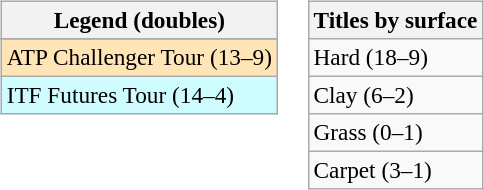<table>
<tr valign=top>
<td><br><table class=wikitable style=font-size:97%>
<tr>
<th>Legend (doubles)</th>
</tr>
<tr bgcolor=e5d1cb>
</tr>
<tr bgcolor=moccasin>
<td>ATP Challenger Tour (13–9)</td>
</tr>
<tr bgcolor=cffcff>
<td>ITF Futures Tour (14–4)</td>
</tr>
</table>
</td>
<td><br><table class=wikitable style=font-size:97%>
<tr>
<th>Titles by surface</th>
</tr>
<tr>
<td>Hard (18–9)</td>
</tr>
<tr>
<td>Clay (6–2)</td>
</tr>
<tr>
<td>Grass (0–1)</td>
</tr>
<tr>
<td>Carpet (3–1)</td>
</tr>
</table>
</td>
</tr>
</table>
